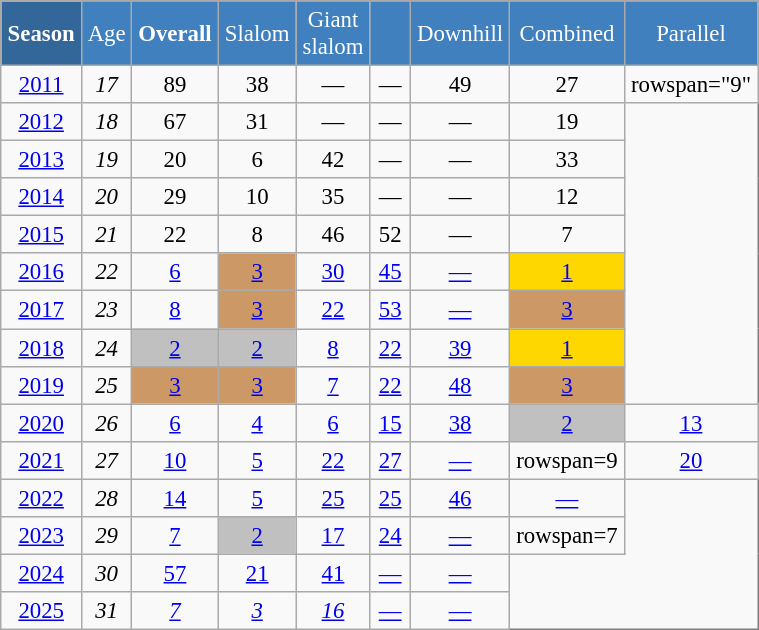<table class="wikitable"  style="font-size:95%; text-align:center; border:gray solid 1px; width:40%;">
<tr style="background:#369; color:white;">
<td rowspan="2" style="width:6%;"><strong>Season</strong></td>
</tr>
<tr style="background:#4180be; color:white;">
<td style="width:3%;">Age</td>
<td style="width:5%;"><strong>Overall</strong></td>
<td style="width:5%;">Slalom</td>
<td style="width:5%;">Giant<br>slalom</td>
<td style="width:5%;"></td>
<td style="width:5%;">Downhill</td>
<td style="width:5%;">Combined</td>
<td style="width:5%;">Parallel</td>
</tr>
<tr>
<td><a href='#'>2011</a></td>
<td><em>17</em></td>
<td>89</td>
<td>38</td>
<td>—</td>
<td>—</td>
<td>49</td>
<td>27</td>
<td>rowspan="9" </td>
</tr>
<tr>
<td><a href='#'>2012</a></td>
<td><em>18</em></td>
<td>67</td>
<td>31</td>
<td>—</td>
<td>—</td>
<td>—</td>
<td>19</td>
</tr>
<tr>
<td><a href='#'>2013</a></td>
<td><em>19</em></td>
<td>20</td>
<td>6</td>
<td>42</td>
<td>—</td>
<td>—</td>
<td>33</td>
</tr>
<tr>
<td><a href='#'>2014</a></td>
<td><em>20</em></td>
<td>29</td>
<td>10</td>
<td>35</td>
<td>—</td>
<td>—</td>
<td>12</td>
</tr>
<tr>
<td><a href='#'>2015</a></td>
<td><em>21</em></td>
<td>22</td>
<td>8</td>
<td>46</td>
<td>52</td>
<td>—</td>
<td>7</td>
</tr>
<tr>
<td><a href='#'>2016</a></td>
<td><em>22</em></td>
<td><a href='#'>6</a></td>
<td style="background:#c96;"><a href='#'>3</a></td>
<td><a href='#'>30</a></td>
<td><a href='#'>45</a></td>
<td><a href='#'>—</a></td>
<td style="background:gold;"><a href='#'>1</a></td>
</tr>
<tr>
<td><a href='#'>2017</a></td>
<td><em>23</em></td>
<td><a href='#'>8</a></td>
<td style="background:#c96;"><a href='#'>3</a></td>
<td><a href='#'>22</a></td>
<td><a href='#'>53</a></td>
<td><a href='#'>—</a></td>
<td style="background:#c96;"><a href='#'>3</a></td>
</tr>
<tr>
<td><a href='#'>2018</a></td>
<td><em>24</em></td>
<td style="background:silver;"><a href='#'>2</a></td>
<td style="background:silver;"><a href='#'>2</a></td>
<td><a href='#'>8</a></td>
<td><a href='#'>22</a></td>
<td><a href='#'>39</a></td>
<td style="background:gold;"><a href='#'>1</a></td>
</tr>
<tr>
<td><a href='#'>2019</a></td>
<td><em>25</em></td>
<td style="background:#c96;"><a href='#'>3</a></td>
<td style="background:#c96;"><a href='#'>3</a></td>
<td><a href='#'>7</a></td>
<td><a href='#'>22</a></td>
<td><a href='#'>48</a></td>
<td style="background:#c96;"><a href='#'>3</a></td>
</tr>
<tr>
<td><a href='#'>2020</a></td>
<td><em>26</em></td>
<td><a href='#'>6</a></td>
<td><a href='#'>4</a></td>
<td><a href='#'>6</a></td>
<td><a href='#'>15</a></td>
<td><a href='#'>38</a></td>
<td style="background:silver;"><a href='#'>2</a></td>
<td><a href='#'>13</a></td>
</tr>
<tr>
<td><a href='#'>2021</a></td>
<td><em>27</em></td>
<td><a href='#'>10</a></td>
<td><a href='#'>5</a></td>
<td><a href='#'>22</a></td>
<td><a href='#'>27</a></td>
<td><a href='#'>—</a></td>
<td>rowspan=9 </td>
<td><a href='#'>20</a></td>
</tr>
<tr>
<td><a href='#'>2022</a></td>
<td><em>28</em></td>
<td><a href='#'>14</a></td>
<td><a href='#'>5</a></td>
<td><a href='#'>25</a></td>
<td><a href='#'>25</a></td>
<td><a href='#'>46</a></td>
<td><a href='#'>—</a></td>
</tr>
<tr>
<td><a href='#'>2023</a></td>
<td><em>29</em></td>
<td><a href='#'>7</a></td>
<td style="background:silver;"><a href='#'>2</a></td>
<td><a href='#'>17</a></td>
<td><a href='#'>24</a></td>
<td><a href='#'>—</a></td>
<td>rowspan=7</td>
</tr>
<tr>
<td><a href='#'>2024</a></td>
<td><em>30</em></td>
<td><a href='#'>57</a></td>
<td><a href='#'>21</a></td>
<td><a href='#'>41</a></td>
<td><a href='#'>—</a></td>
<td><a href='#'>—</a></td>
</tr>
<tr>
<td><a href='#'>2025</a></td>
<td><em>31</em></td>
<td><a href='#'><em>7</em></a></td>
<td><a href='#'><em>3</em></a></td>
<td><a href='#'><em>16</em></a></td>
<td><a href='#'>—</a></td>
<td><a href='#'>—</a></td>
</tr>
</table>
